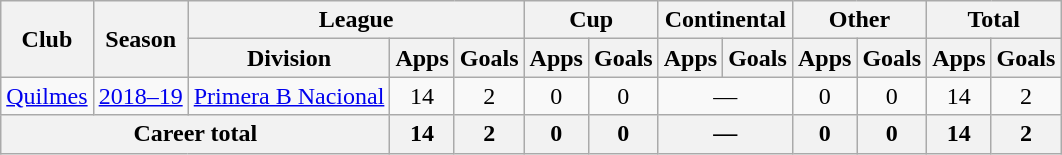<table class="wikitable" style="text-align:center">
<tr>
<th rowspan="2">Club</th>
<th rowspan="2">Season</th>
<th colspan="3">League</th>
<th colspan="2">Cup</th>
<th colspan="2">Continental</th>
<th colspan="2">Other</th>
<th colspan="2">Total</th>
</tr>
<tr>
<th>Division</th>
<th>Apps</th>
<th>Goals</th>
<th>Apps</th>
<th>Goals</th>
<th>Apps</th>
<th>Goals</th>
<th>Apps</th>
<th>Goals</th>
<th>Apps</th>
<th>Goals</th>
</tr>
<tr>
<td rowspan="1"><a href='#'>Quilmes</a></td>
<td><a href='#'>2018–19</a></td>
<td rowspan="1"><a href='#'>Primera B Nacional</a></td>
<td>14</td>
<td>2</td>
<td>0</td>
<td>0</td>
<td colspan="2">—</td>
<td>0</td>
<td>0</td>
<td>14</td>
<td>2</td>
</tr>
<tr>
<th colspan="3">Career total</th>
<th>14</th>
<th>2</th>
<th>0</th>
<th>0</th>
<th colspan="2">—</th>
<th>0</th>
<th>0</th>
<th>14</th>
<th>2</th>
</tr>
</table>
